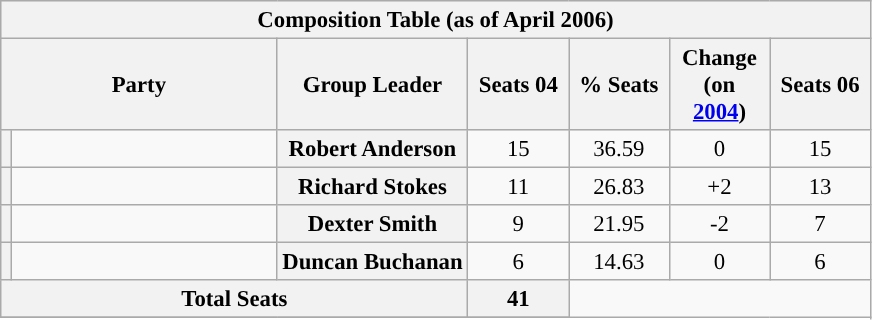<table class="wikitable" style="font-size: 95%;">
<tr style="background-color:#E9E9E9">
<th colspan="7">Composition Table (as of April 2006)</th>
</tr>
<tr style="background-color:#E9E9E9">
<th colspan="2">Party</th>
<th align="center">Group Leader</th>
<th style="width: 60px">Seats 04</th>
<th style="width: 60px">% Seats</th>
<th style="width: 60px">Change (on <a href='#'>2004</a>)</th>
<th style="width: 60px">Seats 06</th>
</tr>
<tr>
<th style="background-color: "></th>
<td style="width: 170px"><a href='#'></a></td>
<th align="center">Robert Anderson</th>
<td align="center">15</td>
<td align="center">36.59</td>
<td align="center">0</td>
<td align="center">15</td>
</tr>
<tr>
<th style="background-color: "></th>
<td style="width: 170px"></td>
<th align="center">Richard Stokes</th>
<td align="center">11</td>
<td align="center">26.83</td>
<td align="center">+2</td>
<td align="center">13</td>
</tr>
<tr>
<th style="background-color: "></th>
<td style="width: 170px"><a href='#'></a></td>
<th align="center">Dexter Smith</th>
<td align="center">9</td>
<td align="center">21.95</td>
<td align="center">-2</td>
<td align="center">7</td>
</tr>
<tr>
<th style="background-color: "></th>
<td style="width: 170px"><a href='#'></a></td>
<th align="center">Duncan Buchanan</th>
<td align="center">6</td>
<td align="center">14.63</td>
<td align="center">0</td>
<td align="center">6</td>
</tr>
<tr>
<th colspan="3">Total Seats</th>
<th style="width: 60px">41</th>
</tr>
<tr>
</tr>
</table>
